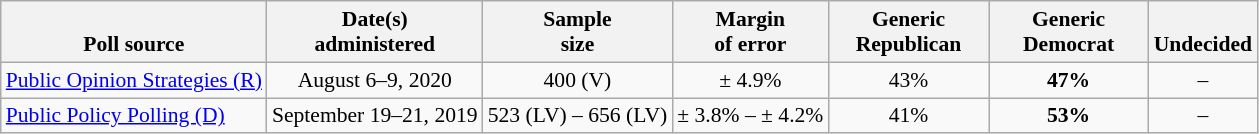<table class="wikitable" style="font-size:90%;text-align:center;">
<tr valign=bottom>
<th>Poll source</th>
<th>Date(s)<br>administered</th>
<th>Sample<br>size</th>
<th>Margin<br>of error</th>
<th style="width:100px;">Generic<br>Republican</th>
<th style="width:100px;">Generic<br>Democrat</th>
<th>Undecided</th>
</tr>
<tr>
<td style="text-align:left;"><a href='#'>Public Opinion Strategies (R)</a></td>
<td>August 6–9, 2020</td>
<td>400 (V)</td>
<td>± 4.9%</td>
<td>43%</td>
<td><strong>47%</strong></td>
<td>–</td>
</tr>
<tr>
<td style="text-align:left;"><a href='#'>Public Policy Polling (D)</a></td>
<td>September 19–21, 2019</td>
<td>523 (LV) – 656 (LV)</td>
<td>± 3.8% – ± 4.2%</td>
<td>41%</td>
<td><strong>53%</strong></td>
<td>–</td>
</tr>
</table>
